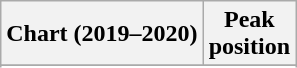<table class="wikitable sortable plainrowheaders" style="text-align:center">
<tr>
<th scope="col">Chart (2019–2020)</th>
<th scope="col">Peak<br>position</th>
</tr>
<tr>
</tr>
<tr>
</tr>
<tr>
</tr>
</table>
